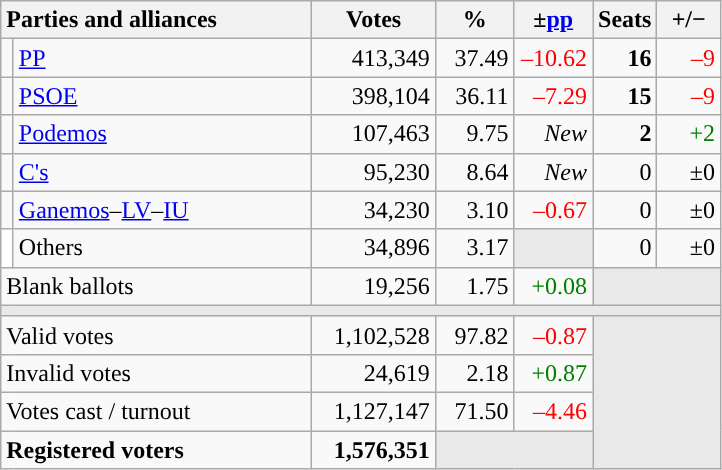<table class="wikitable" style="text-align:right;">
<tr>
<th style="text-align:left;" colspan="2" width="200">Parties and alliances</th>
<th width="75">Votes</th>
<th width="45">%</th>
<th width="45">±<a href='#'>pp</a></th>
<th width="35">Seats</th>
<th width="35">+/−</th>
</tr>
<tr>
<td width="1" style="color:inherit;background:"></td>
<td align="left"><a href='#'>PP</a></td>
<td>413,349</td>
<td>37.49</td>
<td style="color:red;">–10.62</td>
<td><strong>16</strong></td>
<td style="color:red;">–9</td>
</tr>
<tr>
<td style="color:inherit;background:"></td>
<td align="left"><a href='#'>PSOE</a></td>
<td>398,104</td>
<td>36.11</td>
<td style="color:red;">–7.29</td>
<td><strong>15</strong></td>
<td style="color:red;">–9</td>
</tr>
<tr>
<td style="color:inherit;background:"></td>
<td align="left"><a href='#'>Podemos</a></td>
<td>107,463</td>
<td>9.75</td>
<td><em>New</em></td>
<td><strong>2</strong></td>
<td style="color:green;">+2</td>
</tr>
<tr>
<td style="color:inherit;background:"></td>
<td align="left"><a href='#'>C's</a></td>
<td>95,230</td>
<td>8.64</td>
<td><em>New</em></td>
<td>0</td>
<td>±0</td>
</tr>
<tr>
<td style="color:inherit;background:"></td>
<td align="left"><a href='#'>Ganemos</a>–<a href='#'>LV</a>–<a href='#'>IU</a></td>
<td>34,230</td>
<td>3.10</td>
<td style="color:red;">–0.67</td>
<td>0</td>
<td>±0</td>
</tr>
<tr>
<td bgcolor="white"></td>
<td align="left">Others</td>
<td>34,896</td>
<td>3.17</td>
<td bgcolor="#E9E9E9"></td>
<td>0</td>
<td>±0</td>
</tr>
<tr>
<td align="left" colspan="2">Blank ballots</td>
<td>19,256</td>
<td>1.75</td>
<td style="color:green;">+0.08</td>
<td bgcolor="#E9E9E9" colspan="2"></td>
</tr>
<tr>
<td colspan="7" bgcolor="#E9E9E9"></td>
</tr>
<tr>
<td align="left" colspan="2">Valid votes</td>
<td>1,102,528</td>
<td>97.82</td>
<td style="color:red;">–0.87</td>
<td bgcolor="#E9E9E9" colspan="2" rowspan="4"></td>
</tr>
<tr>
<td align="left" colspan="2">Invalid votes</td>
<td>24,619</td>
<td>2.18</td>
<td style="color:green;">+0.87</td>
</tr>
<tr>
<td align="left" colspan="2">Votes cast / turnout</td>
<td>1,127,147</td>
<td>71.50</td>
<td style="color:red;">–4.46</td>
</tr>
<tr style="font-weight:bold;">
<td align="left" colspan="2">Registered voters</td>
<td>1,576,351</td>
<td bgcolor="#E9E9E9" colspan="2"></td>
</tr>
</table>
